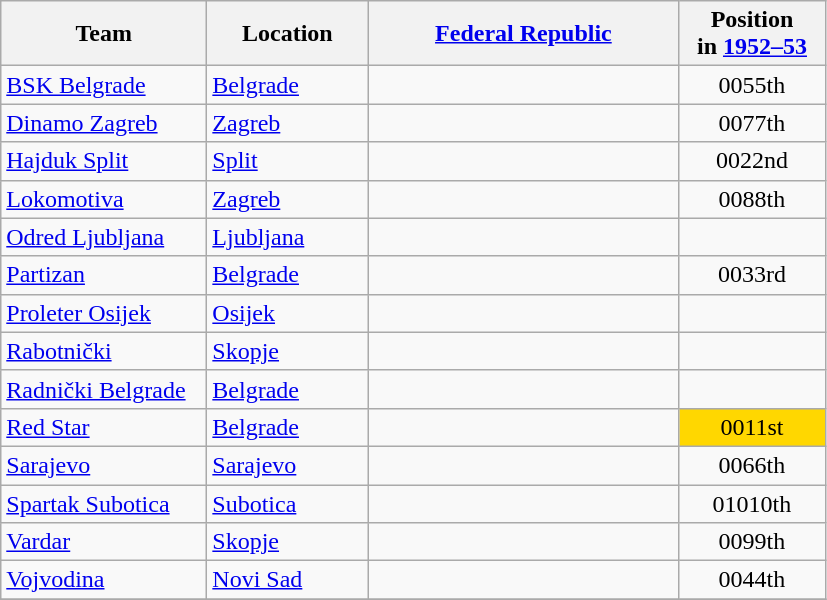<table class="wikitable sortable" style="text-align: left;">
<tr>
<th width="130">Team</th>
<th width="100">Location</th>
<th width="200"><a href='#'>Federal Republic</a></th>
<th width="90">Position<br>in <a href='#'>1952–53</a></th>
</tr>
<tr>
<td><a href='#'>BSK Belgrade</a></td>
<td><a href='#'>Belgrade</a></td>
<td></td>
<td style="text-align:center;"><span>005</span>5th</td>
</tr>
<tr>
<td><a href='#'>Dinamo Zagreb</a></td>
<td><a href='#'>Zagreb</a></td>
<td></td>
<td style="text-align:center;"><span>007</span>7th</td>
</tr>
<tr>
<td><a href='#'>Hajduk Split</a></td>
<td><a href='#'>Split</a></td>
<td></td>
<td style="text-align:center;"><span>002</span>2nd</td>
</tr>
<tr>
<td><a href='#'>Lokomotiva</a></td>
<td><a href='#'>Zagreb</a></td>
<td></td>
<td style="text-align:center;"><span>008</span>8th</td>
</tr>
<tr>
<td><a href='#'>Odred Ljubljana</a></td>
<td><a href='#'>Ljubljana</a></td>
<td></td>
<td></td>
</tr>
<tr>
<td><a href='#'>Partizan</a></td>
<td><a href='#'>Belgrade</a></td>
<td></td>
<td style="text-align:center;"><span>003</span>3rd</td>
</tr>
<tr>
<td><a href='#'>Proleter Osijek</a></td>
<td><a href='#'>Osijek</a></td>
<td></td>
<td></td>
</tr>
<tr>
<td><a href='#'>Rabotnički</a></td>
<td><a href='#'>Skopje</a></td>
<td></td>
<td></td>
</tr>
<tr>
<td><a href='#'>Radnički Belgrade</a></td>
<td><a href='#'>Belgrade</a></td>
<td></td>
<td></td>
</tr>
<tr>
<td><a href='#'>Red Star</a></td>
<td><a href='#'>Belgrade</a></td>
<td></td>
<td style="text-align:center;" bgcolor="gold"><span>001</span>1st</td>
</tr>
<tr>
<td><a href='#'>Sarajevo</a></td>
<td><a href='#'>Sarajevo</a></td>
<td></td>
<td style="text-align:center;"><span>006</span>6th</td>
</tr>
<tr>
<td><a href='#'>Spartak Subotica</a></td>
<td><a href='#'>Subotica</a></td>
<td></td>
<td style="text-align:center;"><span>010</span>10th</td>
</tr>
<tr>
<td><a href='#'>Vardar</a></td>
<td><a href='#'>Skopje</a></td>
<td></td>
<td style="text-align:center;"><span>009</span>9th</td>
</tr>
<tr>
<td><a href='#'>Vojvodina</a></td>
<td><a href='#'>Novi Sad</a></td>
<td></td>
<td style="text-align:center;"><span>004</span>4th</td>
</tr>
<tr>
</tr>
</table>
